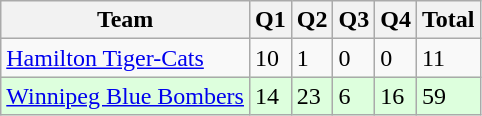<table class="wikitable">
<tr>
<th>Team</th>
<th>Q1</th>
<th>Q2</th>
<th>Q3</th>
<th>Q4</th>
<th>Total</th>
</tr>
<tr>
<td><a href='#'>Hamilton Tiger-Cats</a></td>
<td>10</td>
<td>1</td>
<td>0</td>
<td>0</td>
<td>11</td>
</tr>
<tr style="background-color:#ddffdd">
<td><a href='#'>Winnipeg Blue Bombers</a></td>
<td>14</td>
<td>23</td>
<td>6</td>
<td>16</td>
<td>59</td>
</tr>
</table>
